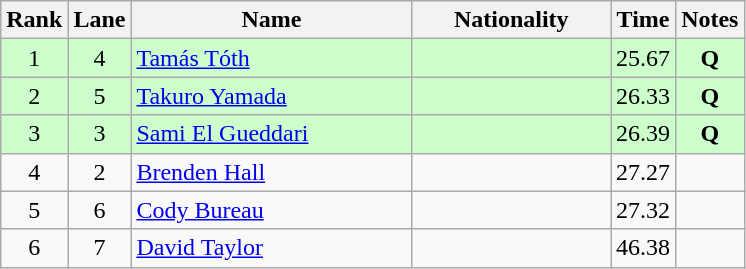<table class="wikitable sortable" style="text-align:center">
<tr>
<th>Rank</th>
<th>Lane</th>
<th style="width:180px">Name</th>
<th style="width:125px">Nationality</th>
<th>Time</th>
<th>Notes</th>
</tr>
<tr style="background:#cfc;">
<td>1</td>
<td>4</td>
<td style="text-align:left;"><a href='#'>Tamás Tóth</a></td>
<td style="text-align:left;"></td>
<td>25.67</td>
<td><strong>Q</strong></td>
</tr>
<tr style="background:#cfc;">
<td>2</td>
<td>5</td>
<td style="text-align:left;"><a href='#'>Takuro Yamada</a></td>
<td style="text-align:left;"></td>
<td>26.33</td>
<td><strong>Q</strong></td>
</tr>
<tr style="background:#cfc;">
<td>3</td>
<td>3</td>
<td style="text-align:left;"><a href='#'>Sami El Gueddari</a></td>
<td style="text-align:left;"></td>
<td>26.39</td>
<td><strong>Q</strong></td>
</tr>
<tr>
<td>4</td>
<td>2</td>
<td style="text-align:left;"><a href='#'>Brenden Hall</a></td>
<td style="text-align:left;"></td>
<td>27.27</td>
<td></td>
</tr>
<tr>
<td>5</td>
<td>6</td>
<td style="text-align:left;"><a href='#'>Cody Bureau</a></td>
<td style="text-align:left;"></td>
<td>27.32</td>
<td></td>
</tr>
<tr>
<td>6</td>
<td>7</td>
<td style="text-align:left;"><a href='#'>David Taylor</a></td>
<td style="text-align:left;"></td>
<td>46.38</td>
<td></td>
</tr>
</table>
